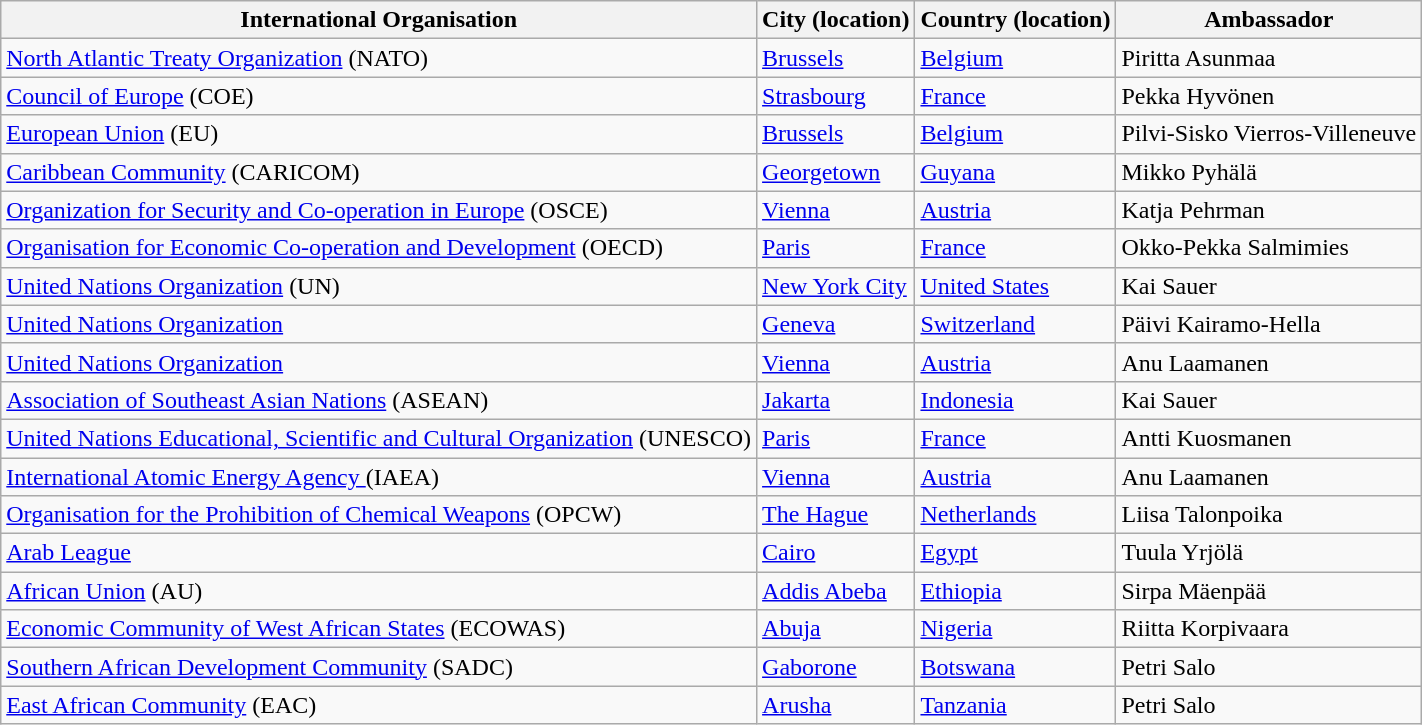<table class=wikitable>
<tr>
<th>International  Organisation</th>
<th>City (location)</th>
<th>Country (location)</th>
<th>Ambassador</th>
</tr>
<tr>
<td><a href='#'>North Atlantic Treaty Organization</a> (NATO)</td>
<td><a href='#'>Brussels</a></td>
<td><a href='#'>Belgium</a></td>
<td>Piritta Asunmaa</td>
</tr>
<tr>
<td><a href='#'>Council of Europe</a> (COE)</td>
<td><a href='#'>Strasbourg</a></td>
<td><a href='#'>France</a></td>
<td>Pekka Hyvönen</td>
</tr>
<tr>
<td><a href='#'>European Union</a> (EU)</td>
<td><a href='#'>Brussels</a></td>
<td><a href='#'>Belgium</a></td>
<td>Pilvi-Sisko Vierros-Villeneuve</td>
</tr>
<tr>
<td><a href='#'>Caribbean Community</a> (CARICOM)</td>
<td><a href='#'>Georgetown</a></td>
<td><a href='#'>Guyana</a></td>
<td>Mikko Pyhälä</td>
</tr>
<tr>
<td><a href='#'>Organization for Security and Co-operation in Europe</a> (OSCE)</td>
<td><a href='#'>Vienna</a></td>
<td><a href='#'>Austria</a></td>
<td>Katja Pehrman</td>
</tr>
<tr>
<td><a href='#'>Organisation for Economic Co-operation and Development</a> (OECD)</td>
<td><a href='#'>Paris</a></td>
<td><a href='#'>France</a></td>
<td>Okko-Pekka Salmimies</td>
</tr>
<tr>
<td><a href='#'>United Nations Organization</a> (UN)</td>
<td><a href='#'>New York City</a></td>
<td><a href='#'>United States</a></td>
<td>Kai Sauer</td>
</tr>
<tr>
<td><a href='#'>United Nations Organization</a></td>
<td><a href='#'>Geneva</a></td>
<td><a href='#'>Switzerland</a></td>
<td>Päivi Kairamo-Hella</td>
</tr>
<tr>
<td><a href='#'>United Nations Organization</a></td>
<td><a href='#'>Vienna</a></td>
<td><a href='#'>Austria</a></td>
<td>Anu Laamanen</td>
</tr>
<tr>
<td><a href='#'>Association of Southeast Asian Nations</a> (ASEAN)</td>
<td><a href='#'>Jakarta</a></td>
<td><a href='#'>Indonesia</a></td>
<td>Kai Sauer</td>
</tr>
<tr>
<td><a href='#'>United Nations Educational, Scientific and Cultural Organization</a> (UNESCO)</td>
<td><a href='#'>Paris</a></td>
<td><a href='#'>France</a></td>
<td>Antti Kuosmanen</td>
</tr>
<tr>
<td><a href='#'>International Atomic Energy Agency </a> (IAEA)</td>
<td><a href='#'>Vienna</a></td>
<td><a href='#'>Austria</a></td>
<td>Anu Laamanen</td>
</tr>
<tr>
<td><a href='#'>Organisation for the Prohibition of Chemical Weapons</a> (OPCW)</td>
<td><a href='#'>The Hague</a></td>
<td><a href='#'>Netherlands</a></td>
<td>Liisa Talonpoika</td>
</tr>
<tr>
<td><a href='#'>Arab League</a></td>
<td><a href='#'>Cairo</a></td>
<td><a href='#'>Egypt</a></td>
<td>Tuula Yrjölä</td>
</tr>
<tr>
<td><a href='#'>African Union</a> (AU)</td>
<td><a href='#'>Addis Abeba</a></td>
<td><a href='#'>Ethiopia</a></td>
<td>Sirpa Mäenpää</td>
</tr>
<tr>
<td><a href='#'>Economic Community of West African States</a> (ECOWAS)</td>
<td><a href='#'>Abuja</a></td>
<td><a href='#'>Nigeria</a></td>
<td>Riitta Korpivaara</td>
</tr>
<tr>
<td><a href='#'>Southern African Development Community</a> (SADC)</td>
<td><a href='#'>Gaborone</a></td>
<td><a href='#'>Botswana</a></td>
<td>Petri Salo</td>
</tr>
<tr>
<td><a href='#'>East African Community</a> (EAC)</td>
<td><a href='#'>Arusha</a></td>
<td><a href='#'>Tanzania</a></td>
<td>Petri Salo</td>
</tr>
</table>
